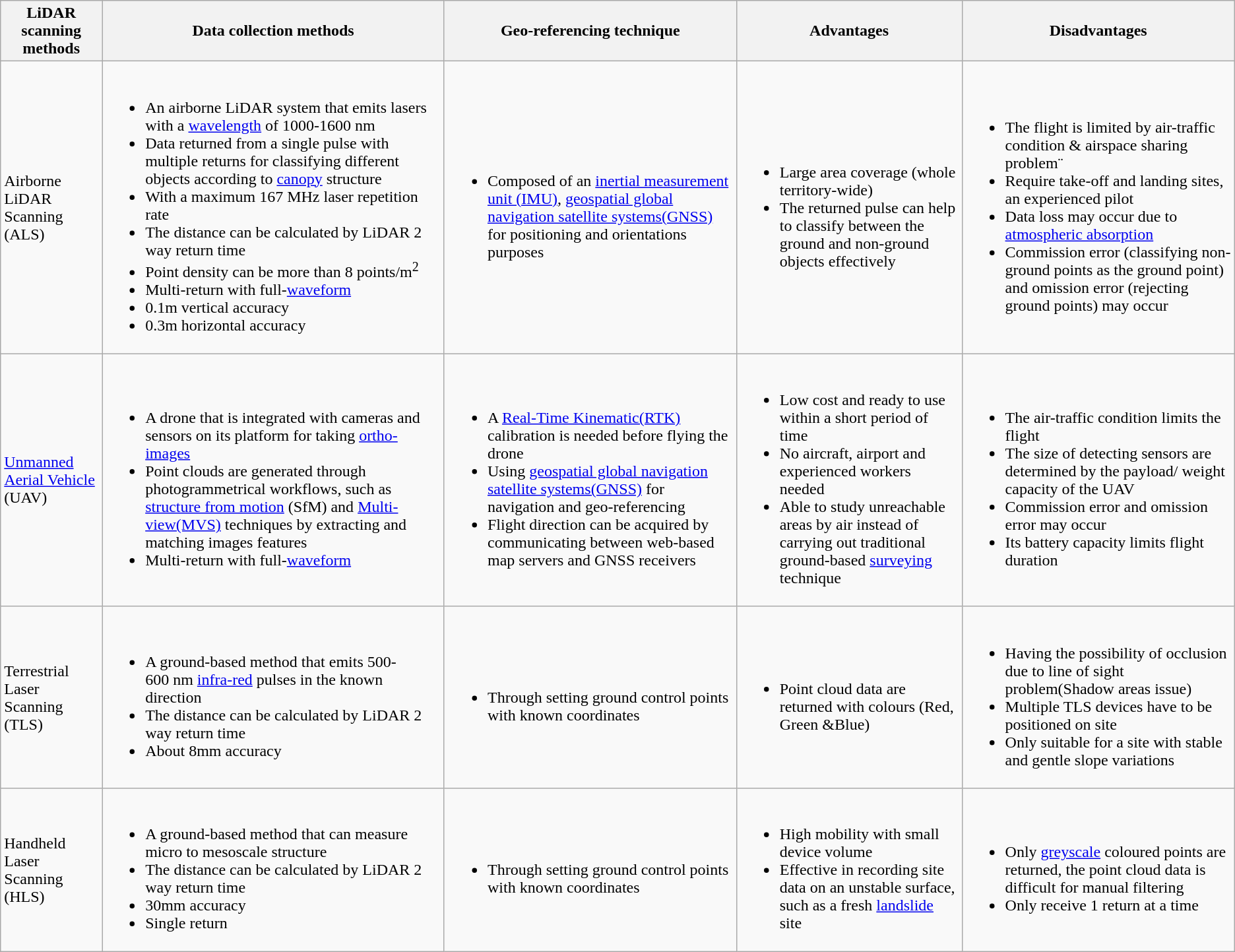<table class="wikitable">
<tr>
<th>LiDAR scanning methods</th>
<th>Data collection methods</th>
<th>Geo-referencing technique</th>
<th>Advantages</th>
<th>Disadvantages</th>
</tr>
<tr>
<td>Airborne LiDAR Scanning (ALS)</td>
<td><br><ul><li>An airborne LiDAR system that emits lasers with a <a href='#'>wavelength</a> of 1000-1600 nm</li><li>Data returned from a single pulse with multiple returns  for classifying different objects according to <a href='#'>canopy</a> structure</li><li>With a maximum 167 MHz laser repetition rate</li><li>The distance can be calculated by LiDAR 2 way return time</li><li>Point density can be more than 8 points/m<sup>2</sup></li><li>Multi-return with full-<a href='#'>waveform</a></li><li>0.1m vertical accuracy</li><li>0.3m horizontal accuracy</li></ul></td>
<td><br><ul><li>Composed of an <a href='#'>inertial measurement unit (IMU)</a>,  <a href='#'>geospatial global navigation satellite systems(GNSS)</a>  for positioning and orientations purposes</li></ul></td>
<td><br><ul><li>Large area coverage (whole territory-wide)</li><li>The returned pulse can help to classify between the ground and non-ground objects effectively</li></ul></td>
<td><br><ul><li>The flight is limited by air-traffic condition & airspace sharing problem¨</li><li>Require take-off and landing sites, an experienced pilot</li><li>Data loss may occur due to <a href='#'>atmospheric absorption</a></li><li>Commission error (classifying non-ground points as the ground point) and omission error (rejecting ground points) may occur</li></ul></td>
</tr>
<tr>
<td><a href='#'>Unmanned Aerial Vehicle</a> (UAV)</td>
<td><br><ul><li>A drone that is integrated with cameras and sensors on its platform for taking <a href='#'>ortho-images</a></li><li>Point clouds are generated through photogrammetrical workflows, such as <a href='#'>structure from motion</a> (SfM) and <a href='#'>Multi-view(MVS)</a> techniques by extracting and matching images features</li><li>Multi-return with full-<a href='#'>waveform</a></li></ul></td>
<td><br><ul><li>A <a href='#'>Real-Time Kinematic(RTK)</a> calibration is needed before flying the drone</li><li>Using <a href='#'>geospatial global navigation satellite systems(GNSS)</a> for navigation and geo-referencing</li><li>Flight direction can be acquired by communicating between web-based map servers and GNSS receivers</li></ul></td>
<td><br><ul><li>Low cost and ready to use within a short period of time</li><li>No aircraft, airport and experienced workers needed</li><li>Able to study unreachable areas by air instead of carrying out traditional ground-based <a href='#'>surveying</a> technique</li></ul></td>
<td><br><ul><li>The air-traffic condition limits the flight</li><li>The size of detecting sensors are determined by the payload/ weight capacity of the UAV</li><li>Commission error and omission error may occur</li><li>Its battery capacity limits flight duration</li></ul></td>
</tr>
<tr>
<td>Terrestrial Laser Scanning (TLS)</td>
<td><br><ul><li>A ground-based method that emits 500-600 nm <a href='#'>infra-red</a> pulses in the known direction</li><li>The distance can be calculated by LiDAR 2 way return time</li><li>About 8mm accuracy</li></ul></td>
<td><br><ul><li>Through setting ground control points with known coordinates </li></ul></td>
<td><br><ul><li>Point cloud data are returned with colours (Red, Green &Blue)</li></ul></td>
<td><br><ul><li>Having the possibility of occlusion due to line of sight problem(Shadow areas issue)</li><li>Multiple TLS devices have to be positioned on site</li><li>Only suitable for a site with stable and gentle slope variations</li></ul></td>
</tr>
<tr>
<td>Handheld Laser Scanning (HLS)</td>
<td><br><ul><li>A ground-based method that can measure micro to mesoscale structure</li><li>The distance can be calculated by LiDAR 2 way return time</li><li>30mm accuracy</li><li>Single return</li></ul></td>
<td><br><ul><li>Through setting ground control points with known coordinates </li></ul></td>
<td><br><ul><li>High mobility with small device volume</li><li>Effective in recording site data on an unstable surface, such as a fresh <a href='#'>landslide</a> site</li></ul></td>
<td><br><ul><li>Only <a href='#'>greyscale</a> coloured points are returned, the point cloud data is difficult for manual filtering</li><li>Only receive 1 return at a time</li></ul></td>
</tr>
</table>
